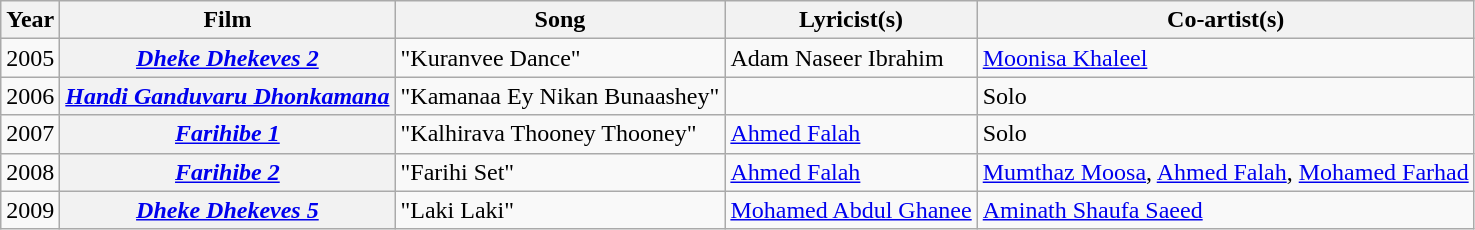<table class="wikitable plainrowheaders">
<tr>
<th scope="col">Year</th>
<th scope="col">Film</th>
<th scope="col">Song</th>
<th scope="col">Lyricist(s)</th>
<th scope="col">Co-artist(s)</th>
</tr>
<tr>
<td>2005</td>
<th scope="row"><em><a href='#'>Dheke Dhekeves 2</a></em></th>
<td>"Kuranvee Dance"</td>
<td>Adam Naseer Ibrahim</td>
<td><a href='#'>Moonisa Khaleel</a></td>
</tr>
<tr>
<td>2006</td>
<th scope="row"><em><a href='#'>Handi Ganduvaru Dhonkamana</a></em></th>
<td>"Kamanaa Ey Nikan Bunaashey"</td>
<td></td>
<td>Solo</td>
</tr>
<tr>
<td>2007</td>
<th scope="row"><em><a href='#'>Farihibe 1</a></em></th>
<td>"Kalhirava Thooney Thooney"</td>
<td><a href='#'>Ahmed Falah</a></td>
<td>Solo</td>
</tr>
<tr>
<td>2008</td>
<th scope="row"><em><a href='#'>Farihibe 2</a></em></th>
<td>"Farihi Set"</td>
<td><a href='#'>Ahmed Falah</a></td>
<td><a href='#'>Mumthaz Moosa</a>, <a href='#'>Ahmed Falah</a>, <a href='#'>Mohamed Farhad</a></td>
</tr>
<tr>
<td>2009</td>
<th scope="row"><em><a href='#'>Dheke Dhekeves 5</a></em></th>
<td>"Laki Laki"</td>
<td><a href='#'>Mohamed Abdul Ghanee</a></td>
<td><a href='#'>Aminath Shaufa Saeed</a></td>
</tr>
</table>
